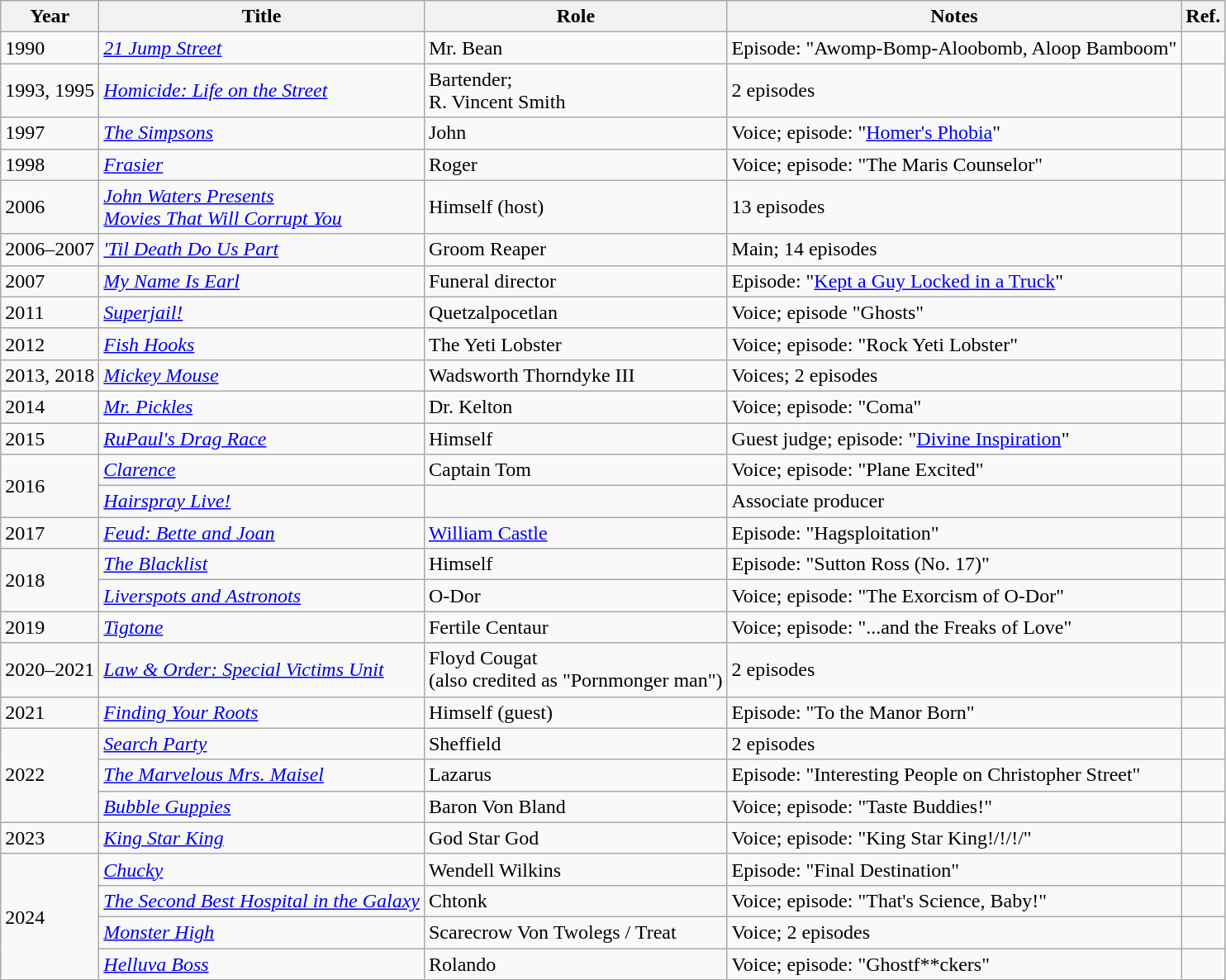<table class="wikitable">
<tr>
<th scope="col">Year</th>
<th scope="col">Title</th>
<th scope="col">Role</th>
<th scope="col">Notes</th>
<th>Ref.</th>
</tr>
<tr>
<td>1990</td>
<td><em><a href='#'>21 Jump Street</a></em></td>
<td>Mr. Bean</td>
<td>Episode: "Awomp-Bomp-Aloobomb, Aloop Bamboom"</td>
<td></td>
</tr>
<tr>
<td>1993, 1995</td>
<td><em><a href='#'>Homicide: Life on the Street</a></em></td>
<td>Bartender; <br> R. Vincent Smith</td>
<td>2 episodes</td>
<td></td>
</tr>
<tr>
<td>1997</td>
<td><em><a href='#'>The Simpsons</a></em></td>
<td>John</td>
<td>Voice; episode: "<a href='#'>Homer's Phobia</a>"</td>
<td></td>
</tr>
<tr>
<td>1998</td>
<td><em><a href='#'>Frasier</a></em></td>
<td>Roger</td>
<td>Voice; episode: "The Maris Counselor"</td>
<td></td>
</tr>
<tr>
<td>2006</td>
<td><em><a href='#'>John Waters Presents<br>Movies That Will Corrupt You</a></em></td>
<td>Himself (host)</td>
<td>13 episodes</td>
<td></td>
</tr>
<tr>
<td>2006–2007</td>
<td><em><a href='#'>'Til Death Do Us Part</a></em></td>
<td>Groom Reaper</td>
<td>Main; 14 episodes</td>
<td></td>
</tr>
<tr>
<td>2007</td>
<td><em><a href='#'>My Name Is Earl</a></em></td>
<td>Funeral director</td>
<td>Episode: "<a href='#'>Kept a Guy Locked in a Truck</a>"</td>
<td></td>
</tr>
<tr>
<td>2011</td>
<td><em><a href='#'>Superjail!</a></em></td>
<td>Quetzalpocetlan</td>
<td>Voice; episode "Ghosts"</td>
<td></td>
</tr>
<tr>
<td>2012</td>
<td><em><a href='#'>Fish Hooks</a></em></td>
<td>The Yeti Lobster</td>
<td>Voice; episode: "Rock Yeti Lobster"</td>
<td></td>
</tr>
<tr>
<td>2013, 2018</td>
<td><em><a href='#'>Mickey Mouse</a></em></td>
<td>Wadsworth Thorndyke III</td>
<td>Voices; 2 episodes</td>
<td></td>
</tr>
<tr>
<td>2014</td>
<td><em><a href='#'>Mr. Pickles</a></em></td>
<td>Dr. Kelton</td>
<td>Voice; episode: "Coma"</td>
<td></td>
</tr>
<tr>
<td>2015</td>
<td><em><a href='#'>RuPaul's Drag Race</a></em></td>
<td>Himself</td>
<td>Guest judge; episode: "<a href='#'>Divine Inspiration</a>"</td>
<td></td>
</tr>
<tr>
<td rowspan="2">2016</td>
<td><em><a href='#'>Clarence</a></em></td>
<td>Captain Tom</td>
<td>Voice; episode: "Plane Excited"</td>
<td></td>
</tr>
<tr>
<td><em><a href='#'>Hairspray Live!</a></em></td>
<td></td>
<td>Associate producer</td>
<td></td>
</tr>
<tr>
<td>2017</td>
<td><em><a href='#'>Feud: Bette and Joan</a></em></td>
<td><a href='#'>William Castle</a></td>
<td>Episode: "Hagsploitation"</td>
<td></td>
</tr>
<tr>
<td rowspan="2">2018</td>
<td><em><a href='#'>The Blacklist</a></em></td>
<td>Himself</td>
<td>Episode: "Sutton Ross (No. 17)"</td>
<td></td>
</tr>
<tr>
<td><em><a href='#'>Liverspots and Astronots</a></em></td>
<td>O-Dor</td>
<td>Voice; episode: "The Exorcism of O-Dor"</td>
<td></td>
</tr>
<tr>
<td>2019</td>
<td><em><a href='#'>Tigtone</a></em></td>
<td>Fertile Centaur</td>
<td>Voice; episode: "...and the Freaks of Love"</td>
<td></td>
</tr>
<tr>
<td>2020–2021</td>
<td><em><a href='#'>Law & Order: Special Victims Unit</a></em></td>
<td>Floyd Cougat<br>(also credited as "Pornmonger man")</td>
<td>2 episodes</td>
<td></td>
</tr>
<tr>
<td>2021</td>
<td><em><a href='#'>Finding Your Roots</a></em></td>
<td>Himself (guest)</td>
<td>Episode: "To the Manor Born"</td>
<td></td>
</tr>
<tr>
<td rowspan="3">2022</td>
<td><em><a href='#'>Search Party</a></em></td>
<td>Sheffield</td>
<td>2 episodes</td>
<td></td>
</tr>
<tr>
<td><em><a href='#'>The Marvelous Mrs. Maisel</a></em></td>
<td>Lazarus</td>
<td>Episode: "Interesting People on Christopher Street"</td>
<td></td>
</tr>
<tr>
<td><em><a href='#'>Bubble Guppies</a></em></td>
<td>Baron Von Bland</td>
<td>Voice; episode: "Taste Buddies!"</td>
<td></td>
</tr>
<tr>
<td>2023</td>
<td><em><a href='#'>King Star King</a></em></td>
<td>God Star God</td>
<td>Voice; episode: "King Star King!/!/!/"</td>
</tr>
<tr>
<td rowspan="4">2024</td>
<td><em><a href='#'>Chucky</a></em></td>
<td>Wendell Wilkins</td>
<td>Episode: "Final Destination"</td>
<td></td>
</tr>
<tr>
<td><em><a href='#'>The Second Best Hospital in the Galaxy</a></em></td>
<td>Chtonk</td>
<td>Voice; episode: "That's Science, Baby!"</td>
</tr>
<tr>
<td><em><a href='#'>Monster High</a></em></td>
<td>Scarecrow Von Twolegs / Treat</td>
<td>Voice; 2 episodes</td>
<td></td>
</tr>
<tr>
<td><em><a href='#'>Helluva Boss</a></em></td>
<td>Rolando</td>
<td>Voice; episode: "Ghostf**ckers"</td>
<td></td>
</tr>
</table>
